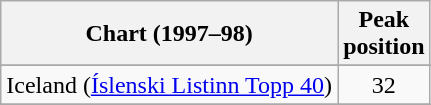<table class="wikitable sortable plainrowheaders" border="1">
<tr>
<th scope="col">Chart (1997–98)</th>
<th scope="col">Peak<br>position</th>
</tr>
<tr>
</tr>
<tr>
</tr>
<tr>
</tr>
<tr>
<td>Iceland (<a href='#'>Íslenski Listinn Topp 40</a>)</td>
<td align="center">32</td>
</tr>
<tr>
</tr>
<tr>
</tr>
</table>
